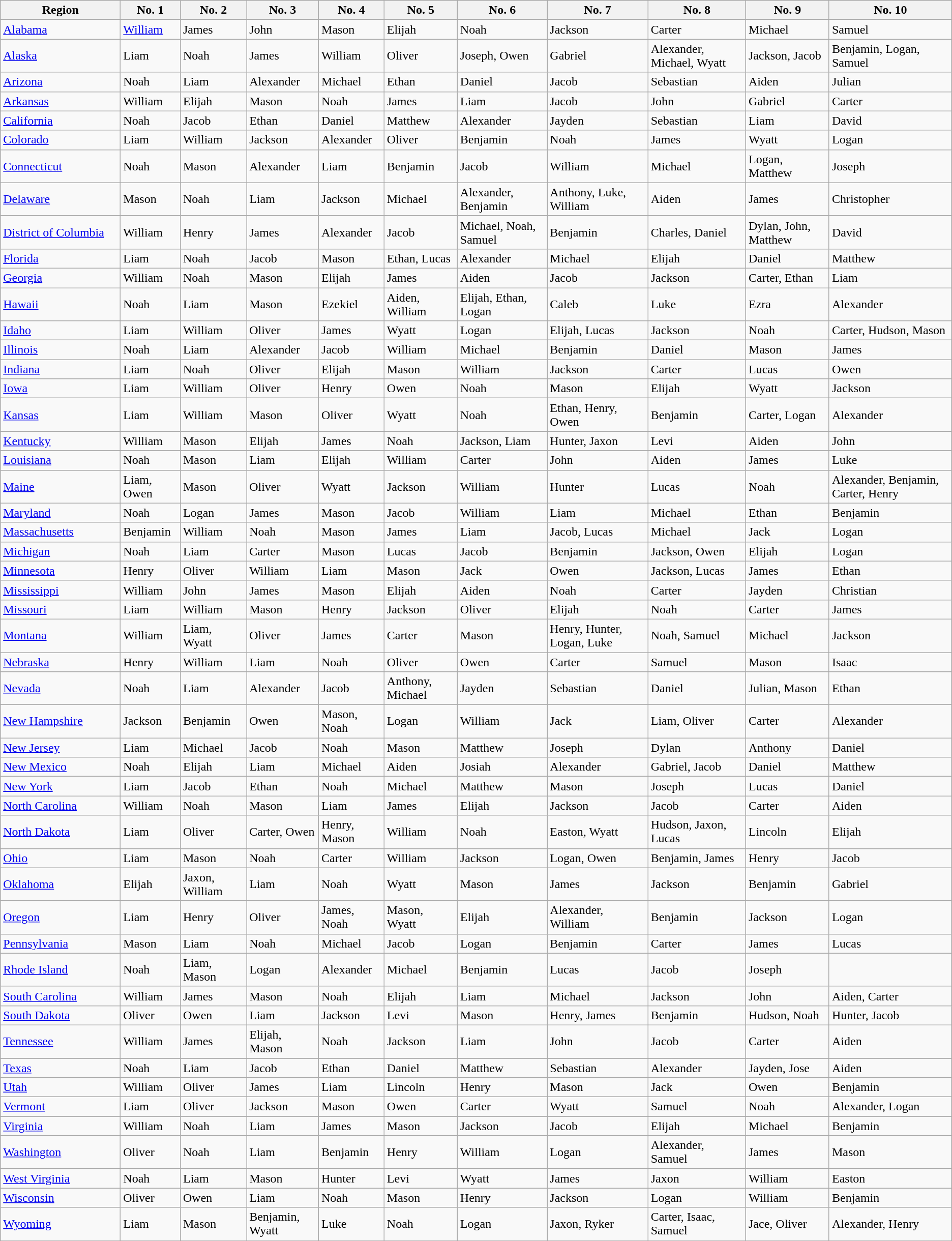<table class="wikitable sortable mw-collapsible" style="min-width:22em">
<tr>
<th width=150>Region</th>
<th>No. 1</th>
<th>No. 2</th>
<th>No. 3</th>
<th>No. 4</th>
<th>No. 5</th>
<th>No. 6</th>
<th>No. 7</th>
<th>No. 8</th>
<th>No. 9</th>
<th>No. 10</th>
</tr>
<tr>
<td><a href='#'>Alabama</a></td>
<td><a href='#'>William</a></td>
<td>James</td>
<td>John</td>
<td>Mason</td>
<td>Elijah</td>
<td>Noah</td>
<td>Jackson</td>
<td>Carter</td>
<td>Michael</td>
<td>Samuel</td>
</tr>
<tr>
<td><a href='#'>Alaska</a></td>
<td>Liam</td>
<td>Noah</td>
<td>James</td>
<td>William</td>
<td>Oliver</td>
<td>Joseph, Owen</td>
<td>Gabriel</td>
<td>Alexander, Michael, Wyatt</td>
<td>Jackson, Jacob</td>
<td>Benjamin, Logan, Samuel</td>
</tr>
<tr>
<td><a href='#'>Arizona</a></td>
<td>Noah</td>
<td>Liam</td>
<td>Alexander</td>
<td>Michael</td>
<td>Ethan</td>
<td>Daniel</td>
<td>Jacob</td>
<td>Sebastian</td>
<td>Aiden</td>
<td>Julian</td>
</tr>
<tr>
<td><a href='#'>Arkansas</a></td>
<td>William</td>
<td>Elijah</td>
<td>Mason</td>
<td>Noah</td>
<td>James</td>
<td>Liam</td>
<td>Jacob</td>
<td>John</td>
<td>Gabriel</td>
<td>Carter</td>
</tr>
<tr>
<td><a href='#'>California</a></td>
<td>Noah</td>
<td>Jacob</td>
<td>Ethan</td>
<td>Daniel</td>
<td>Matthew</td>
<td>Alexander</td>
<td>Jayden</td>
<td>Sebastian</td>
<td>Liam</td>
<td>David</td>
</tr>
<tr>
<td><a href='#'>Colorado</a></td>
<td>Liam</td>
<td>William</td>
<td>Jackson</td>
<td>Alexander</td>
<td>Oliver</td>
<td>Benjamin</td>
<td>Noah</td>
<td>James</td>
<td>Wyatt</td>
<td>Logan</td>
</tr>
<tr>
<td><a href='#'>Connecticut</a></td>
<td>Noah</td>
<td>Mason</td>
<td>Alexander</td>
<td>Liam</td>
<td>Benjamin</td>
<td>Jacob</td>
<td>William</td>
<td>Michael</td>
<td>Logan, Matthew</td>
<td>Joseph</td>
</tr>
<tr>
<td><a href='#'>Delaware</a></td>
<td>Mason</td>
<td>Noah</td>
<td>Liam</td>
<td>Jackson</td>
<td>Michael</td>
<td>Alexander, Benjamin</td>
<td>Anthony, Luke, William</td>
<td>Aiden</td>
<td>James</td>
<td>Christopher</td>
</tr>
<tr>
<td><a href='#'>District of Columbia</a></td>
<td>William</td>
<td>Henry</td>
<td>James</td>
<td>Alexander</td>
<td>Jacob</td>
<td>Michael, Noah,  Samuel</td>
<td>Benjamin</td>
<td>Charles, Daniel</td>
<td>Dylan, John, Matthew</td>
<td>David</td>
</tr>
<tr>
<td><a href='#'>Florida</a></td>
<td>Liam</td>
<td>Noah</td>
<td>Jacob</td>
<td>Mason</td>
<td>Ethan, Lucas</td>
<td>Alexander</td>
<td>Michael</td>
<td>Elijah</td>
<td>Daniel</td>
<td>Matthew</td>
</tr>
<tr>
<td><a href='#'>Georgia</a></td>
<td>William</td>
<td>Noah</td>
<td>Mason</td>
<td>Elijah</td>
<td>James</td>
<td>Aiden</td>
<td>Jacob</td>
<td>Jackson</td>
<td>Carter, Ethan</td>
<td>Liam</td>
</tr>
<tr>
<td><a href='#'>Hawaii</a></td>
<td>Noah</td>
<td>Liam</td>
<td>Mason</td>
<td>Ezekiel</td>
<td>Aiden, William</td>
<td>Elijah, Ethan, Logan</td>
<td>Caleb</td>
<td>Luke</td>
<td>Ezra</td>
<td>Alexander</td>
</tr>
<tr>
<td><a href='#'>Idaho</a></td>
<td>Liam</td>
<td>William</td>
<td>Oliver</td>
<td>James</td>
<td>Wyatt</td>
<td>Logan</td>
<td>Elijah, Lucas</td>
<td>Jackson</td>
<td>Noah</td>
<td>Carter,  Hudson, Mason</td>
</tr>
<tr>
<td><a href='#'>Illinois</a></td>
<td>Noah</td>
<td>Liam</td>
<td>Alexander</td>
<td>Jacob</td>
<td>William</td>
<td>Michael</td>
<td>Benjamin</td>
<td>Daniel</td>
<td>Mason</td>
<td>James</td>
</tr>
<tr>
<td><a href='#'>Indiana</a></td>
<td>Liam</td>
<td>Noah</td>
<td>Oliver</td>
<td>Elijah</td>
<td>Mason</td>
<td>William</td>
<td>Jackson</td>
<td>Carter</td>
<td>Lucas</td>
<td>Owen</td>
</tr>
<tr>
<td><a href='#'>Iowa</a></td>
<td>Liam</td>
<td>William</td>
<td>Oliver</td>
<td>Henry</td>
<td>Owen</td>
<td>Noah</td>
<td>Mason</td>
<td>Elijah</td>
<td>Wyatt</td>
<td>Jackson</td>
</tr>
<tr>
<td><a href='#'>Kansas</a></td>
<td>Liam</td>
<td>William</td>
<td>Mason</td>
<td>Oliver</td>
<td>Wyatt</td>
<td>Noah</td>
<td>Ethan, Henry, Owen</td>
<td>Benjamin</td>
<td>Carter, Logan</td>
<td>Alexander</td>
</tr>
<tr>
<td><a href='#'>Kentucky</a></td>
<td>William</td>
<td>Mason</td>
<td>Elijah</td>
<td>James</td>
<td>Noah</td>
<td>Jackson, Liam</td>
<td>Hunter, Jaxon</td>
<td>Levi</td>
<td>Aiden</td>
<td>John</td>
</tr>
<tr>
<td><a href='#'>Louisiana</a></td>
<td>Noah</td>
<td>Mason</td>
<td>Liam</td>
<td>Elijah</td>
<td>William</td>
<td>Carter</td>
<td>John</td>
<td>Aiden</td>
<td>James</td>
<td>Luke</td>
</tr>
<tr>
<td><a href='#'>Maine</a></td>
<td>Liam, Owen</td>
<td>Mason</td>
<td>Oliver</td>
<td>Wyatt</td>
<td>Jackson</td>
<td>William</td>
<td>Hunter</td>
<td>Lucas</td>
<td>Noah</td>
<td>Alexander, Benjamin, Carter, Henry</td>
</tr>
<tr>
<td><a href='#'>Maryland</a></td>
<td>Noah</td>
<td>Logan</td>
<td>James</td>
<td>Mason</td>
<td>Jacob</td>
<td>William</td>
<td>Liam</td>
<td>Michael</td>
<td>Ethan</td>
<td>Benjamin</td>
</tr>
<tr>
<td><a href='#'>Massachusetts</a></td>
<td>Benjamin</td>
<td>William</td>
<td>Noah</td>
<td>Mason</td>
<td>James</td>
<td>Liam</td>
<td>Jacob, Lucas</td>
<td>Michael</td>
<td>Jack</td>
<td>Logan</td>
</tr>
<tr>
<td><a href='#'>Michigan</a></td>
<td>Noah</td>
<td>Liam</td>
<td>Carter</td>
<td>Mason</td>
<td>Lucas</td>
<td>Jacob</td>
<td>Benjamin</td>
<td>Jackson, Owen</td>
<td>Elijah</td>
<td>Logan</td>
</tr>
<tr>
<td><a href='#'>Minnesota</a></td>
<td>Henry</td>
<td>Oliver</td>
<td>William</td>
<td>Liam</td>
<td>Mason</td>
<td>Jack</td>
<td>Owen</td>
<td>Jackson, Lucas</td>
<td>James</td>
<td>Ethan</td>
</tr>
<tr>
<td><a href='#'>Mississippi</a></td>
<td>William</td>
<td>John</td>
<td>James</td>
<td>Mason</td>
<td>Elijah</td>
<td>Aiden</td>
<td>Noah</td>
<td>Carter</td>
<td>Jayden</td>
<td>Christian</td>
</tr>
<tr>
<td><a href='#'>Missouri</a></td>
<td>Liam</td>
<td>William</td>
<td>Mason</td>
<td>Henry</td>
<td>Jackson</td>
<td>Oliver</td>
<td>Elijah</td>
<td>Noah</td>
<td>Carter</td>
<td>James</td>
</tr>
<tr>
<td><a href='#'>Montana</a></td>
<td>William</td>
<td>Liam, Wyatt</td>
<td>Oliver</td>
<td>James</td>
<td>Carter</td>
<td>Mason</td>
<td>Henry, Hunter, Logan, Luke</td>
<td>Noah, Samuel</td>
<td>Michael</td>
<td>Jackson</td>
</tr>
<tr>
<td><a href='#'>Nebraska</a></td>
<td>Henry</td>
<td>William</td>
<td>Liam</td>
<td>Noah</td>
<td>Oliver</td>
<td>Owen</td>
<td>Carter</td>
<td>Samuel</td>
<td>Mason</td>
<td>Isaac</td>
</tr>
<tr>
<td><a href='#'>Nevada</a></td>
<td>Noah</td>
<td>Liam</td>
<td>Alexander</td>
<td>Jacob</td>
<td>Anthony, Michael</td>
<td>Jayden</td>
<td>Sebastian</td>
<td>Daniel</td>
<td>Julian, Mason</td>
<td>Ethan</td>
</tr>
<tr>
<td><a href='#'>New Hampshire</a></td>
<td>Jackson</td>
<td>Benjamin</td>
<td>Owen</td>
<td>Mason, Noah</td>
<td>Logan</td>
<td>William</td>
<td>Jack</td>
<td>Liam, Oliver</td>
<td>Carter</td>
<td>Alexander</td>
</tr>
<tr>
<td><a href='#'>New Jersey</a></td>
<td>Liam</td>
<td>Michael</td>
<td>Jacob</td>
<td>Noah</td>
<td>Mason</td>
<td>Matthew</td>
<td>Joseph</td>
<td>Dylan</td>
<td>Anthony</td>
<td>Daniel</td>
</tr>
<tr>
<td><a href='#'>New Mexico</a></td>
<td>Noah</td>
<td>Elijah</td>
<td>Liam</td>
<td>Michael</td>
<td>Aiden</td>
<td>Josiah</td>
<td>Alexander</td>
<td>Gabriel, Jacob</td>
<td>Daniel</td>
<td>Matthew</td>
</tr>
<tr>
<td><a href='#'>New York</a></td>
<td>Liam</td>
<td>Jacob</td>
<td>Ethan</td>
<td>Noah</td>
<td>Michael</td>
<td>Matthew</td>
<td>Mason</td>
<td>Joseph</td>
<td>Lucas</td>
<td>Daniel</td>
</tr>
<tr>
<td><a href='#'>North Carolina</a></td>
<td>William</td>
<td>Noah</td>
<td>Mason</td>
<td>Liam</td>
<td>James</td>
<td>Elijah</td>
<td>Jackson</td>
<td>Jacob</td>
<td>Carter</td>
<td>Aiden</td>
</tr>
<tr>
<td><a href='#'>North Dakota</a></td>
<td>Liam</td>
<td>Oliver</td>
<td>Carter, Owen</td>
<td>Henry, Mason</td>
<td>William</td>
<td>Noah</td>
<td>Easton,  Wyatt</td>
<td>Hudson, Jaxon, Lucas</td>
<td>Lincoln</td>
<td>Elijah</td>
</tr>
<tr>
<td><a href='#'>Ohio</a></td>
<td>Liam</td>
<td>Mason</td>
<td>Noah</td>
<td>Carter</td>
<td>William</td>
<td>Jackson</td>
<td>Logan, Owen</td>
<td>Benjamin, James</td>
<td>Henry</td>
<td>Jacob</td>
</tr>
<tr>
<td><a href='#'>Oklahoma</a></td>
<td>Elijah</td>
<td>Jaxon, William</td>
<td>Liam</td>
<td>Noah</td>
<td>Wyatt</td>
<td>Mason</td>
<td>James</td>
<td>Jackson</td>
<td>Benjamin</td>
<td>Gabriel</td>
</tr>
<tr>
<td><a href='#'>Oregon</a></td>
<td>Liam</td>
<td>Henry</td>
<td>Oliver</td>
<td>James, Noah</td>
<td>Mason, Wyatt</td>
<td>Elijah</td>
<td>Alexander, William</td>
<td>Benjamin</td>
<td>Jackson</td>
<td>Logan</td>
</tr>
<tr>
<td><a href='#'>Pennsylvania</a></td>
<td>Mason</td>
<td>Liam</td>
<td>Noah</td>
<td>Michael</td>
<td>Jacob</td>
<td>Logan</td>
<td>Benjamin</td>
<td>Carter</td>
<td>James</td>
<td>Lucas</td>
</tr>
<tr>
<td><a href='#'>Rhode Island</a></td>
<td>Noah</td>
<td>Liam, Mason</td>
<td>Logan</td>
<td>Alexander</td>
<td>Michael</td>
<td>Benjamin</td>
<td>Lucas</td>
<td>Jacob</td>
<td Anthony>Joseph</td>
</tr>
<tr>
<td><a href='#'>South Carolina</a></td>
<td>William</td>
<td>James</td>
<td>Mason</td>
<td>Noah</td>
<td>Elijah</td>
<td>Liam</td>
<td>Michael</td>
<td>Jackson</td>
<td>John</td>
<td>Aiden, Carter</td>
</tr>
<tr>
<td><a href='#'>South Dakota</a></td>
<td>Oliver</td>
<td>Owen</td>
<td>Liam</td>
<td>Jackson</td>
<td>Levi</td>
<td>Mason</td>
<td>Henry, James</td>
<td>Benjamin</td>
<td>Hudson, Noah</td>
<td>Hunter, Jacob</td>
</tr>
<tr>
<td><a href='#'>Tennessee</a></td>
<td>William</td>
<td>James</td>
<td>Elijah, Mason</td>
<td>Noah</td>
<td>Jackson</td>
<td>Liam</td>
<td>John</td>
<td>Jacob</td>
<td>Carter</td>
<td>Aiden</td>
</tr>
<tr>
<td><a href='#'>Texas</a></td>
<td>Noah</td>
<td>Liam</td>
<td>Jacob</td>
<td>Ethan</td>
<td>Daniel</td>
<td>Matthew</td>
<td>Sebastian</td>
<td>Alexander</td>
<td>Jayden, Jose</td>
<td>Aiden</td>
</tr>
<tr>
<td><a href='#'>Utah</a></td>
<td>William</td>
<td>Oliver</td>
<td>James</td>
<td>Liam</td>
<td>Lincoln</td>
<td>Henry</td>
<td>Mason</td>
<td>Jack</td>
<td>Owen</td>
<td>Benjamin</td>
</tr>
<tr>
<td><a href='#'>Vermont</a></td>
<td>Liam</td>
<td>Oliver</td>
<td>Jackson</td>
<td>Mason</td>
<td>Owen</td>
<td>Carter</td>
<td>Wyatt</td>
<td>Samuel</td>
<td>Noah</td>
<td>Alexander, Logan</td>
</tr>
<tr>
<td><a href='#'>Virginia</a></td>
<td>William</td>
<td>Noah</td>
<td>Liam</td>
<td>James</td>
<td>Mason</td>
<td>Jackson</td>
<td>Jacob</td>
<td>Elijah</td>
<td>Michael</td>
<td>Benjamin</td>
</tr>
<tr>
<td><a href='#'>Washington</a></td>
<td>Oliver</td>
<td>Noah</td>
<td>Liam</td>
<td>Benjamin</td>
<td>Henry</td>
<td>William</td>
<td>Logan</td>
<td>Alexander, Samuel</td>
<td>James</td>
<td>Mason</td>
</tr>
<tr>
<td><a href='#'>West Virginia</a></td>
<td>Noah</td>
<td>Liam</td>
<td>Mason</td>
<td>Hunter</td>
<td>Levi</td>
<td>Wyatt</td>
<td>James</td>
<td>Jaxon</td>
<td>William</td>
<td>Easton</td>
</tr>
<tr>
<td><a href='#'>Wisconsin</a></td>
<td>Oliver</td>
<td>Owen</td>
<td>Liam</td>
<td>Noah</td>
<td>Mason</td>
<td>Henry</td>
<td>Jackson</td>
<td>Logan</td>
<td>William</td>
<td>Benjamin</td>
</tr>
<tr>
<td><a href='#'>Wyoming</a></td>
<td>Liam</td>
<td>Mason</td>
<td>Benjamin, Wyatt</td>
<td>Luke</td>
<td>Noah</td>
<td>Logan</td>
<td>Jaxon, Ryker</td>
<td>Carter, Isaac, Samuel</td>
<td>Jace, Oliver</td>
<td>Alexander, Henry</td>
</tr>
<tr>
</tr>
</table>
